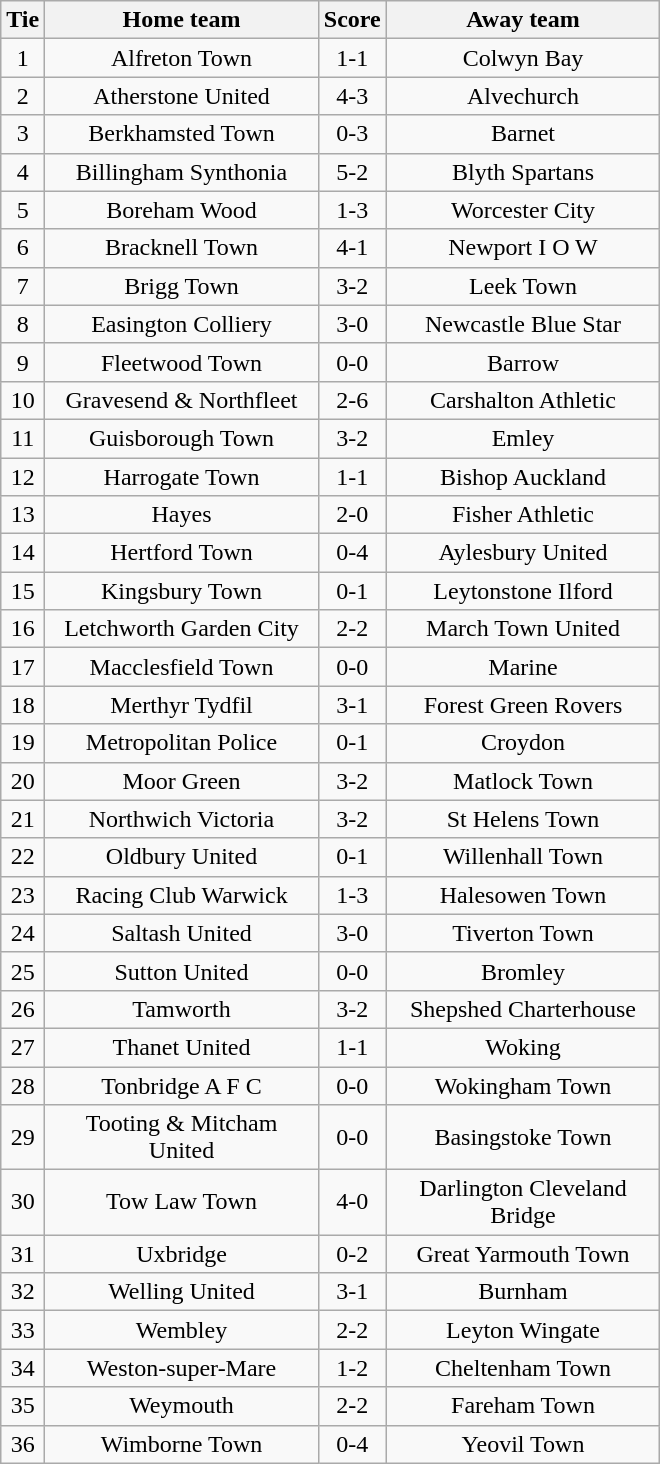<table class="wikitable" style="text-align:center;">
<tr>
<th width=20>Tie</th>
<th width=175>Home team</th>
<th width=20>Score</th>
<th width=175>Away team</th>
</tr>
<tr>
<td>1</td>
<td>Alfreton Town</td>
<td>1-1</td>
<td>Colwyn Bay</td>
</tr>
<tr>
<td>2</td>
<td>Atherstone United</td>
<td>4-3</td>
<td>Alvechurch</td>
</tr>
<tr>
<td>3</td>
<td>Berkhamsted Town</td>
<td>0-3</td>
<td>Barnet</td>
</tr>
<tr>
<td>4</td>
<td>Billingham Synthonia</td>
<td>5-2</td>
<td>Blyth Spartans</td>
</tr>
<tr>
<td>5</td>
<td>Boreham Wood</td>
<td>1-3</td>
<td>Worcester City</td>
</tr>
<tr>
<td>6</td>
<td>Bracknell Town</td>
<td>4-1</td>
<td>Newport I O W</td>
</tr>
<tr>
<td>7</td>
<td>Brigg Town</td>
<td>3-2</td>
<td>Leek Town</td>
</tr>
<tr>
<td>8</td>
<td>Easington Colliery</td>
<td>3-0</td>
<td>Newcastle Blue Star</td>
</tr>
<tr>
<td>9</td>
<td>Fleetwood Town</td>
<td>0-0</td>
<td>Barrow</td>
</tr>
<tr>
<td>10</td>
<td>Gravesend & Northfleet</td>
<td>2-6</td>
<td>Carshalton Athletic</td>
</tr>
<tr>
<td>11</td>
<td>Guisborough Town</td>
<td>3-2</td>
<td>Emley</td>
</tr>
<tr>
<td>12</td>
<td>Harrogate Town</td>
<td>1-1</td>
<td>Bishop Auckland</td>
</tr>
<tr>
<td>13</td>
<td>Hayes</td>
<td>2-0</td>
<td>Fisher Athletic</td>
</tr>
<tr>
<td>14</td>
<td>Hertford Town</td>
<td>0-4</td>
<td>Aylesbury United</td>
</tr>
<tr>
<td>15</td>
<td>Kingsbury Town</td>
<td>0-1</td>
<td>Leytonstone Ilford</td>
</tr>
<tr>
<td>16</td>
<td>Letchworth Garden City</td>
<td>2-2</td>
<td>March Town United</td>
</tr>
<tr>
<td>17</td>
<td>Macclesfield Town</td>
<td>0-0</td>
<td>Marine</td>
</tr>
<tr>
<td>18</td>
<td>Merthyr Tydfil</td>
<td>3-1</td>
<td>Forest Green Rovers</td>
</tr>
<tr>
<td>19</td>
<td>Metropolitan Police</td>
<td>0-1</td>
<td>Croydon</td>
</tr>
<tr>
<td>20</td>
<td>Moor Green</td>
<td>3-2</td>
<td>Matlock Town</td>
</tr>
<tr>
<td>21</td>
<td>Northwich Victoria</td>
<td>3-2</td>
<td>St Helens Town</td>
</tr>
<tr>
<td>22</td>
<td>Oldbury United</td>
<td>0-1</td>
<td>Willenhall Town</td>
</tr>
<tr>
<td>23</td>
<td>Racing Club Warwick</td>
<td>1-3</td>
<td>Halesowen Town</td>
</tr>
<tr>
<td>24</td>
<td>Saltash United</td>
<td>3-0</td>
<td>Tiverton Town</td>
</tr>
<tr>
<td>25</td>
<td>Sutton United</td>
<td>0-0</td>
<td>Bromley</td>
</tr>
<tr>
<td>26</td>
<td>Tamworth</td>
<td>3-2</td>
<td>Shepshed Charterhouse</td>
</tr>
<tr>
<td>27</td>
<td>Thanet United</td>
<td>1-1</td>
<td>Woking</td>
</tr>
<tr>
<td>28</td>
<td>Tonbridge A F C</td>
<td>0-0</td>
<td>Wokingham Town</td>
</tr>
<tr>
<td>29</td>
<td>Tooting & Mitcham United</td>
<td>0-0</td>
<td>Basingstoke Town</td>
</tr>
<tr>
<td>30</td>
<td>Tow Law Town</td>
<td>4-0</td>
<td>Darlington Cleveland Bridge</td>
</tr>
<tr>
<td>31</td>
<td>Uxbridge</td>
<td>0-2</td>
<td>Great Yarmouth Town</td>
</tr>
<tr>
<td>32</td>
<td>Welling United</td>
<td>3-1</td>
<td>Burnham</td>
</tr>
<tr>
<td>33</td>
<td>Wembley</td>
<td>2-2</td>
<td>Leyton Wingate</td>
</tr>
<tr>
<td>34</td>
<td>Weston-super-Mare</td>
<td>1-2</td>
<td>Cheltenham Town</td>
</tr>
<tr>
<td>35</td>
<td>Weymouth</td>
<td>2-2</td>
<td>Fareham Town</td>
</tr>
<tr>
<td>36</td>
<td>Wimborne Town</td>
<td>0-4</td>
<td>Yeovil Town</td>
</tr>
</table>
